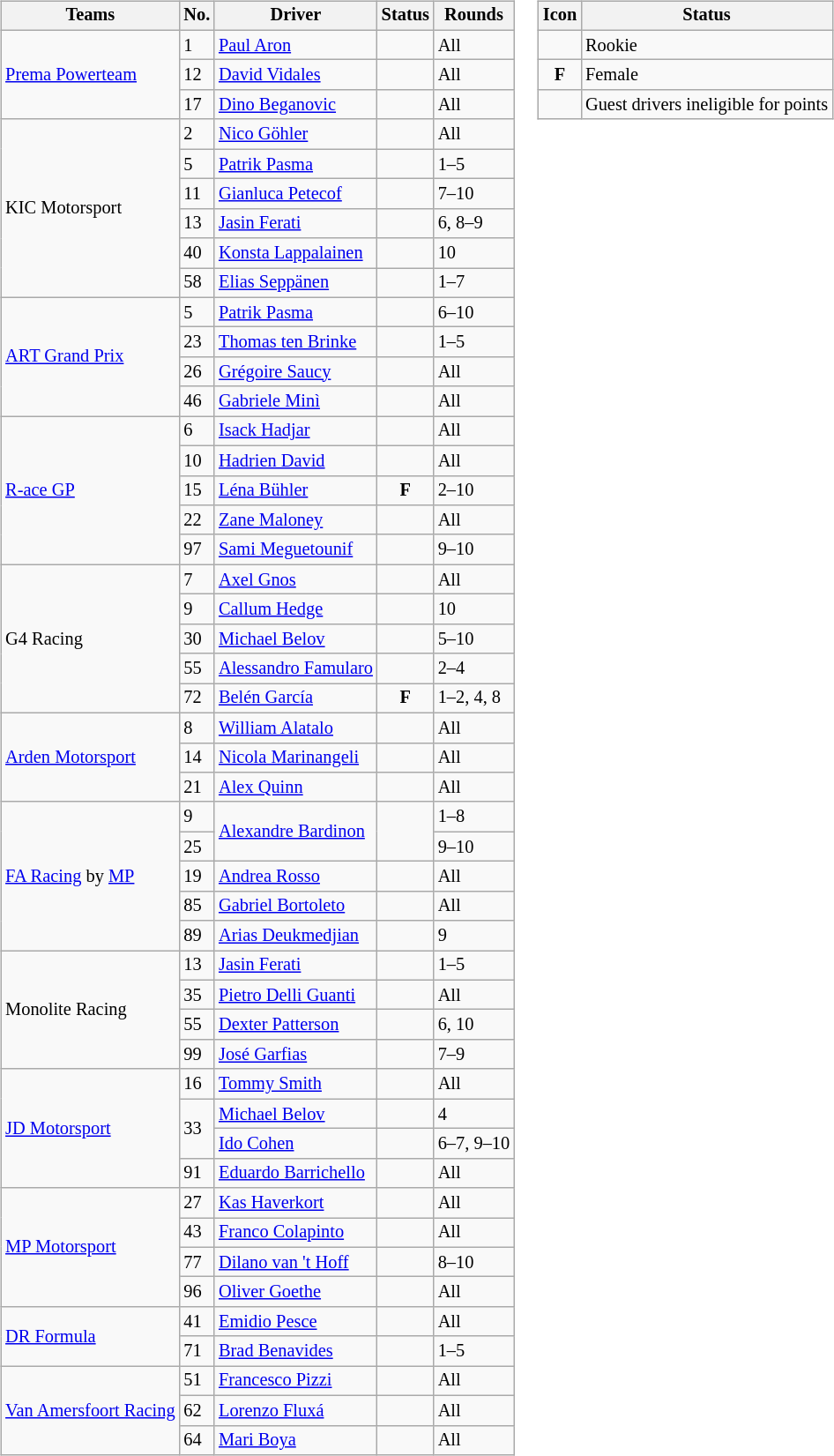<table>
<tr>
<td><br><table class="wikitable" style="font-size: 85%;">
<tr>
<th>Teams</th>
<th>No.</th>
<th>Driver</th>
<th>Status</th>
<th>Rounds</th>
</tr>
<tr>
<td rowspan=3> <a href='#'>Prema Powerteam</a></td>
<td>1</td>
<td> <a href='#'>Paul Aron</a></td>
<td></td>
<td>All</td>
</tr>
<tr>
<td>12</td>
<td> <a href='#'>David Vidales</a></td>
<td></td>
<td>All</td>
</tr>
<tr>
<td>17</td>
<td> <a href='#'>Dino Beganovic</a></td>
<td align=center></td>
<td>All</td>
</tr>
<tr>
<td rowspan="6"> KIC Motorsport</td>
<td>2</td>
<td> <a href='#'>Nico Göhler</a></td>
<td align=center></td>
<td>All</td>
</tr>
<tr>
<td>5</td>
<td> <a href='#'>Patrik Pasma</a></td>
<td></td>
<td>1–5</td>
</tr>
<tr>
<td>11</td>
<td> <a href='#'>Gianluca Petecof</a></td>
<td></td>
<td>7–10</td>
</tr>
<tr>
<td>13</td>
<td> <a href='#'>Jasin Ferati</a></td>
<td align="center"></td>
<td>6, 8–9</td>
</tr>
<tr>
<td>40</td>
<td> <a href='#'>Konsta Lappalainen</a></td>
<td align="center"></td>
<td>10</td>
</tr>
<tr>
<td>58</td>
<td> <a href='#'>Elias Seppänen</a></td>
<td align=center></td>
<td>1–7</td>
</tr>
<tr>
<td rowspan="4"> <a href='#'>ART Grand Prix</a></td>
<td>5</td>
<td> <a href='#'>Patrik Pasma</a></td>
<td></td>
<td>6–10</td>
</tr>
<tr>
<td>23</td>
<td> <a href='#'>Thomas ten Brinke</a></td>
<td align="center"></td>
<td>1–5</td>
</tr>
<tr>
<td>26</td>
<td> <a href='#'>Grégoire Saucy</a></td>
<td></td>
<td>All</td>
</tr>
<tr>
<td>46</td>
<td> <a href='#'>Gabriele Minì</a></td>
<td align=center></td>
<td>All</td>
</tr>
<tr>
<td rowspan="5"> <a href='#'>R-ace GP</a></td>
<td>6</td>
<td> <a href='#'>Isack Hadjar</a></td>
<td align=center></td>
<td>All</td>
</tr>
<tr>
<td>10</td>
<td> <a href='#'>Hadrien David</a></td>
<td></td>
<td>All</td>
</tr>
<tr>
<td>15</td>
<td> <a href='#'>Léna Bühler</a></td>
<td align=center> <strong><span>F</span></strong></td>
<td>2–10</td>
</tr>
<tr>
<td>22</td>
<td> <a href='#'>Zane Maloney</a></td>
<td></td>
<td>All</td>
</tr>
<tr>
<td>97</td>
<td> <a href='#'>Sami Meguetounif</a></td>
<td align=center> </td>
<td>9–10</td>
</tr>
<tr>
<td rowspan="5"> G4 Racing</td>
<td>7</td>
<td> <a href='#'>Axel Gnos</a></td>
<td align=center></td>
<td>All</td>
</tr>
<tr>
<td>9</td>
<td> <a href='#'>Callum Hedge</a></td>
<td align=center> </td>
<td>10</td>
</tr>
<tr>
<td>30</td>
<td> <a href='#'>Michael Belov</a></td>
<td></td>
<td>5–10</td>
</tr>
<tr>
<td>55</td>
<td nowrap> <a href='#'>Alessandro Famularo</a></td>
<td align=center></td>
<td>2–4</td>
</tr>
<tr>
<td>72</td>
<td> <a href='#'>Belén García</a></td>
<td align=center> <strong><span>F</span></strong></td>
<td>1–2, 4, 8</td>
</tr>
<tr>
<td rowspan="3"> <a href='#'>Arden Motorsport</a></td>
<td>8</td>
<td> <a href='#'>William Alatalo</a></td>
<td></td>
<td>All</td>
</tr>
<tr>
<td>14</td>
<td> <a href='#'>Nicola Marinangeli</a></td>
<td></td>
<td>All</td>
</tr>
<tr>
<td>21</td>
<td> <a href='#'>Alex Quinn</a></td>
<td></td>
<td>All</td>
</tr>
<tr>
<td rowspan="5"> <a href='#'>FA Racing</a> by <a href='#'>MP</a></td>
<td>9</td>
<td rowspan="2"> <a href='#'>Alexandre Bardinon</a></td>
<td rowspan="2"></td>
<td>1–8</td>
</tr>
<tr>
<td>25</td>
<td>9–10</td>
</tr>
<tr>
<td>19</td>
<td> <a href='#'>Andrea Rosso</a></td>
<td align="center"></td>
<td>All</td>
</tr>
<tr>
<td>85</td>
<td> <a href='#'>Gabriel Bortoleto</a></td>
<td align="center"></td>
<td>All</td>
</tr>
<tr>
<td>89</td>
<td> <a href='#'>Arias Deukmedjian</a></td>
<td align="center"> </td>
<td>9</td>
</tr>
<tr>
<td rowspan="4"> Monolite Racing</td>
<td>13</td>
<td> <a href='#'>Jasin Ferati</a></td>
<td align="center"></td>
<td>1–5</td>
</tr>
<tr>
<td>35</td>
<td> <a href='#'>Pietro Delli Guanti</a></td>
<td align="center"></td>
<td>All</td>
</tr>
<tr>
<td>55</td>
<td> <a href='#'>Dexter Patterson</a></td>
<td align=center></td>
<td>6, 10</td>
</tr>
<tr>
<td>99</td>
<td> <a href='#'>José Garfias</a></td>
<td align=center></td>
<td>7–9</td>
</tr>
<tr>
<td rowspan="4"> <a href='#'>JD Motorsport</a></td>
<td>16</td>
<td> <a href='#'>Tommy Smith</a></td>
<td></td>
<td>All</td>
</tr>
<tr>
<td rowspan=2>33</td>
<td> <a href='#'>Michael Belov</a></td>
<td align=center></td>
<td>4</td>
</tr>
<tr>
<td> <a href='#'>Ido Cohen</a></td>
<td></td>
<td>6–7, 9–10</td>
</tr>
<tr>
<td>91</td>
<td> <a href='#'>Eduardo Barrichello</a></td>
<td align=center></td>
<td>All</td>
</tr>
<tr>
<td rowspan=4> <a href='#'>MP Motorsport</a></td>
<td>27</td>
<td> <a href='#'>Kas Haverkort</a></td>
<td align=center></td>
<td>All</td>
</tr>
<tr>
<td>43</td>
<td> <a href='#'>Franco Colapinto</a></td>
<td></td>
<td>All</td>
</tr>
<tr>
<td>77</td>
<td> <a href='#'>Dilano van 't Hoff</a></td>
<td align="center"> </td>
<td>8–10</td>
</tr>
<tr>
<td>96</td>
<td> <a href='#'>Oliver Goethe</a></td>
<td align=center></td>
<td>All</td>
</tr>
<tr>
<td rowspan=2> <a href='#'>DR Formula</a></td>
<td>41</td>
<td> <a href='#'>Emidio Pesce</a></td>
<td></td>
<td>All</td>
</tr>
<tr>
<td>71</td>
<td> <a href='#'>Brad Benavides</a></td>
<td></td>
<td>1–5</td>
</tr>
<tr>
<td rowspan=3> <a href='#'>Van Amersfoort Racing</a></td>
<td>51</td>
<td> <a href='#'>Francesco Pizzi</a></td>
<td align=center></td>
<td>All</td>
</tr>
<tr>
<td>62</td>
<td> <a href='#'>Lorenzo Fluxá</a></td>
<td></td>
<td>All</td>
</tr>
<tr>
<td>64</td>
<td> <a href='#'>Mari Boya</a></td>
<td align=center></td>
<td>All</td>
</tr>
</table>
</td>
<td valign=top><br><table class="wikitable" style="font-size: 85%;">
<tr>
<th>Icon</th>
<th>Status</th>
</tr>
<tr>
<td align=center></td>
<td>Rookie</td>
</tr>
<tr>
<td align=center><strong><span>F</span></strong></td>
<td>Female</td>
</tr>
<tr>
<td align=center></td>
<td>Guest drivers ineligible for points</td>
</tr>
</table>
</td>
</tr>
</table>
